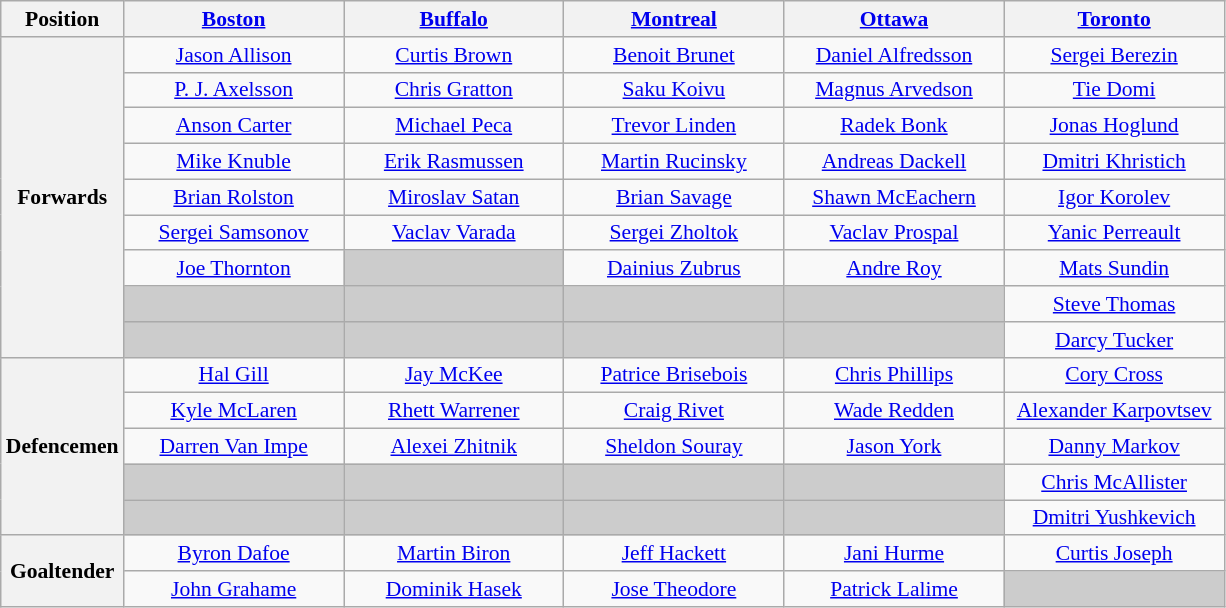<table class="wikitable" style="font-size:90%;text-align:center;">
<tr>
<th scope=col>Position</th>
<th scope=col width="140"><a href='#'>Boston</a></th>
<th scope=col width="140"><a href='#'>Buffalo</a></th>
<th scope=col width="140"><a href='#'>Montreal</a></th>
<th scope=col width="140"><a href='#'>Ottawa</a></th>
<th scope=col width="140"><a href='#'>Toronto</a></th>
</tr>
<tr>
<th scope="row" rowspan="9">Forwards</th>
<td><a href='#'>Jason Allison</a></td>
<td><a href='#'>Curtis Brown</a></td>
<td><a href='#'>Benoit Brunet</a></td>
<td><a href='#'>Daniel Alfredsson</a></td>
<td><a href='#'>Sergei Berezin</a></td>
</tr>
<tr>
<td><a href='#'>P. J. Axelsson</a></td>
<td><a href='#'>Chris Gratton</a></td>
<td><a href='#'>Saku Koivu</a></td>
<td><a href='#'>Magnus Arvedson</a></td>
<td><a href='#'>Tie Domi</a></td>
</tr>
<tr>
<td><a href='#'>Anson Carter</a></td>
<td><a href='#'>Michael Peca</a></td>
<td><a href='#'>Trevor Linden</a></td>
<td><a href='#'>Radek Bonk</a></td>
<td><a href='#'>Jonas Hoglund</a></td>
</tr>
<tr>
<td><a href='#'>Mike Knuble</a></td>
<td><a href='#'>Erik Rasmussen</a></td>
<td><a href='#'>Martin Rucinsky</a></td>
<td><a href='#'>Andreas Dackell</a></td>
<td><a href='#'>Dmitri Khristich</a></td>
</tr>
<tr>
<td><a href='#'>Brian Rolston</a></td>
<td><a href='#'>Miroslav Satan</a></td>
<td><a href='#'>Brian Savage</a></td>
<td><a href='#'>Shawn McEachern</a></td>
<td><a href='#'>Igor Korolev</a></td>
</tr>
<tr>
<td><a href='#'>Sergei Samsonov</a></td>
<td><a href='#'>Vaclav Varada</a></td>
<td><a href='#'>Sergei Zholtok</a></td>
<td><a href='#'>Vaclav Prospal</a></td>
<td><a href='#'>Yanic Perreault</a></td>
</tr>
<tr>
<td><a href='#'>Joe Thornton</a></td>
<td style="background-color:#CCCCCC"></td>
<td><a href='#'>Dainius Zubrus</a></td>
<td><a href='#'>Andre Roy</a></td>
<td><a href='#'>Mats Sundin</a></td>
</tr>
<tr>
<td style="background-color:#CCCCCC"></td>
<td style="background-color:#CCCCCC"></td>
<td style="background-color:#CCCCCC"></td>
<td style="background-color:#CCCCCC"></td>
<td><a href='#'>Steve Thomas</a></td>
</tr>
<tr>
<td style="background-color:#CCCCCC"></td>
<td style="background-color:#CCCCCC"></td>
<td style="background-color:#CCCCCC"></td>
<td style="background-color:#CCCCCC"></td>
<td><a href='#'>Darcy Tucker</a></td>
</tr>
<tr>
<th scope="row" rowspan="5">Defencemen</th>
<td><a href='#'>Hal Gill</a></td>
<td><a href='#'>Jay McKee</a></td>
<td><a href='#'>Patrice Brisebois</a></td>
<td><a href='#'>Chris Phillips</a></td>
<td><a href='#'>Cory Cross</a></td>
</tr>
<tr>
<td><a href='#'>Kyle McLaren</a></td>
<td><a href='#'>Rhett Warrener</a></td>
<td><a href='#'>Craig Rivet</a></td>
<td><a href='#'>Wade Redden</a></td>
<td><a href='#'>Alexander Karpovtsev</a></td>
</tr>
<tr>
<td><a href='#'>Darren Van Impe</a></td>
<td><a href='#'>Alexei Zhitnik</a></td>
<td><a href='#'>Sheldon Souray</a></td>
<td><a href='#'>Jason York</a></td>
<td><a href='#'>Danny Markov</a></td>
</tr>
<tr>
<td style="background-color:#CCCCCC"></td>
<td style="background-color:#CCCCCC"></td>
<td style="background-color:#CCCCCC"></td>
<td style="background-color:#CCCCCC"></td>
<td><a href='#'>Chris McAllister</a></td>
</tr>
<tr>
<td style="background-color:#CCCCCC"></td>
<td style="background-color:#CCCCCC"></td>
<td style="background-color:#CCCCCC"></td>
<td style="background-color:#CCCCCC"></td>
<td><a href='#'>Dmitri Yushkevich</a></td>
</tr>
<tr>
<th scope="row" rowspan="2">Goaltender</th>
<td><a href='#'>Byron Dafoe</a></td>
<td><a href='#'>Martin Biron</a></td>
<td><a href='#'>Jeff Hackett</a></td>
<td><a href='#'>Jani Hurme</a></td>
<td><a href='#'>Curtis Joseph</a></td>
</tr>
<tr>
<td><a href='#'>John Grahame</a></td>
<td><a href='#'>Dominik Hasek</a></td>
<td><a href='#'>Jose Theodore</a></td>
<td><a href='#'>Patrick Lalime</a></td>
<td style="background-color:#CCCCCC"></td>
</tr>
</table>
